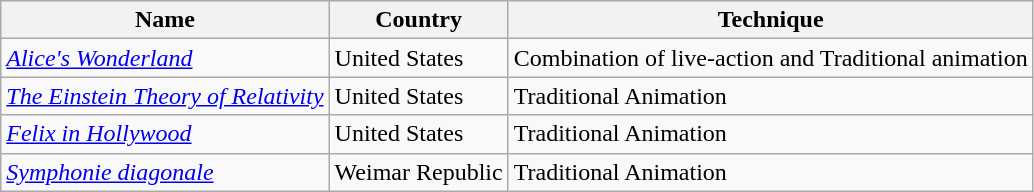<table class="wikitable sortable">
<tr>
<th>Name</th>
<th>Country</th>
<th>Technique</th>
</tr>
<tr>
<td><em><a href='#'>Alice's Wonderland</a></em></td>
<td>United States</td>
<td>Combination of live-action and Traditional animation</td>
</tr>
<tr>
<td><em><a href='#'>The Einstein Theory of Relativity</a></em></td>
<td>United States</td>
<td>Traditional Animation</td>
</tr>
<tr>
<td><em><a href='#'>Felix in Hollywood</a></em></td>
<td>United States</td>
<td>Traditional Animation</td>
</tr>
<tr>
<td><em><a href='#'>Symphonie diagonale</a></em></td>
<td>Weimar Republic</td>
<td>Traditional Animation</td>
</tr>
</table>
